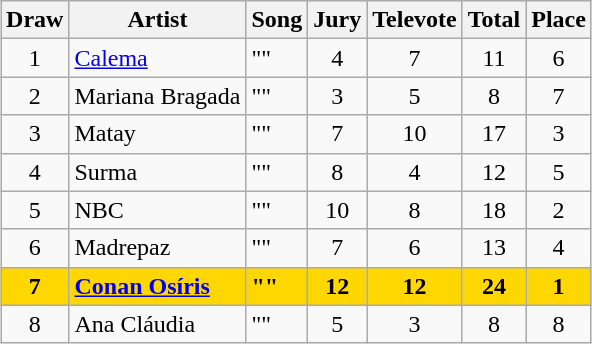<table class="sortable wikitable" style="margin: 1em auto 1em auto; text-align:center">
<tr>
<th>Draw</th>
<th>Artist</th>
<th>Song</th>
<th>Jury</th>
<th>Televote</th>
<th>Total</th>
<th>Place</th>
</tr>
<tr>
<td>1</td>
<td align="left"><a href='#'>Calema</a></td>
<td align="left">""</td>
<td>4</td>
<td>7</td>
<td>11</td>
<td>6</td>
</tr>
<tr>
<td>2</td>
<td align="left">Mariana Bragada</td>
<td align="left">""</td>
<td>3</td>
<td>5</td>
<td>8</td>
<td>7</td>
</tr>
<tr>
<td>3</td>
<td align="left">Matay</td>
<td align="left">""</td>
<td>7</td>
<td>10</td>
<td>17</td>
<td>3</td>
</tr>
<tr>
<td>4</td>
<td align="left">Surma</td>
<td align="left">""</td>
<td>8</td>
<td>4</td>
<td>12</td>
<td>5</td>
</tr>
<tr>
<td>5</td>
<td align="left">NBC</td>
<td align="left">""</td>
<td>10</td>
<td>8</td>
<td>18</td>
<td>2</td>
</tr>
<tr>
<td>6</td>
<td align="left">Madrepaz</td>
<td align="left">""</td>
<td>7</td>
<td>6</td>
<td>13</td>
<td>4</td>
</tr>
<tr style="font-weight:bold; background:gold;">
<td>7</td>
<td align="left"><a href='#'>Conan Osíris</a></td>
<td align="left">""</td>
<td>12</td>
<td>12</td>
<td>24</td>
<td>1</td>
</tr>
<tr>
<td>8</td>
<td align="left">Ana Cláudia</td>
<td align="left">""</td>
<td>5</td>
<td>3</td>
<td>8</td>
<td>8</td>
</tr>
</table>
